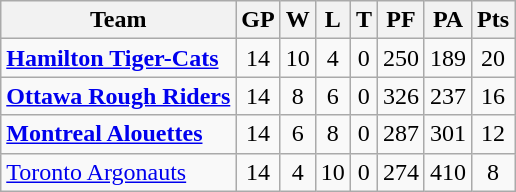<table class="wikitable">
<tr>
<th>Team</th>
<th>GP</th>
<th>W</th>
<th>L</th>
<th>T</th>
<th>PF</th>
<th>PA</th>
<th>Pts</th>
</tr>
<tr align="center">
<td align="left"><strong><a href='#'>Hamilton Tiger-Cats</a></strong></td>
<td>14</td>
<td>10</td>
<td>4</td>
<td>0</td>
<td>250</td>
<td>189</td>
<td>20</td>
</tr>
<tr align="center">
<td align="left"><strong><a href='#'>Ottawa Rough Riders</a></strong></td>
<td>14</td>
<td>8</td>
<td>6</td>
<td>0</td>
<td>326</td>
<td>237</td>
<td>16</td>
</tr>
<tr align="center">
<td align="left"><strong><a href='#'>Montreal Alouettes</a></strong></td>
<td>14</td>
<td>6</td>
<td>8</td>
<td>0</td>
<td>287</td>
<td>301</td>
<td>12</td>
</tr>
<tr align="center">
<td align="left"><a href='#'>Toronto Argonauts</a></td>
<td>14</td>
<td>4</td>
<td>10</td>
<td>0</td>
<td>274</td>
<td>410</td>
<td>8</td>
</tr>
</table>
